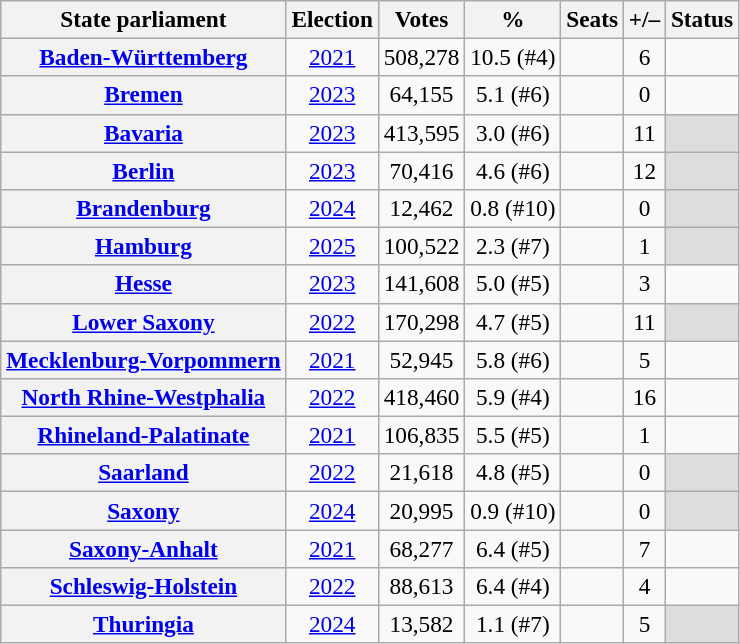<table class="wikitable sortable" style="font-size:97%; text-align:center;">
<tr>
<th class=unsortable>State parliament</th>
<th>Election</th>
<th>Votes</th>
<th>%</th>
<th>Seats</th>
<th>+/–</th>
<th>Status</th>
</tr>
<tr>
<th><a href='#'>Baden-Württemberg</a></th>
<td align=center><a href='#'>2021</a></td>
<td>508,278</td>
<td>10.5 (#4)</td>
<td></td>
<td> 6</td>
<td></td>
</tr>
<tr>
<th><a href='#'>Bremen</a></th>
<td align="center"><a href='#'>2023</a></td>
<td>64,155</td>
<td>5.1 (#6)</td>
<td></td>
<td> 0</td>
<td></td>
</tr>
<tr>
<th><a href='#'>Bavaria</a></th>
<td align=center><a href='#'>2023</a></td>
<td>413,595</td>
<td>3.0 (#6)</td>
<td></td>
<td> 11</td>
<td align=center style="background:#ddd;"></td>
</tr>
<tr>
<th><a href='#'>Berlin</a></th>
<td align=center><a href='#'>2023</a></td>
<td>70,416</td>
<td>4.6 (#6)</td>
<td></td>
<td> 12</td>
<td align=center style="background:#ddd;"></td>
</tr>
<tr>
<th><a href='#'>Brandenburg</a></th>
<td align=center><a href='#'>2024</a></td>
<td>12,462</td>
<td>0.8 (#10)</td>
<td></td>
<td> 0</td>
<td align=center style="background:#ddd;"></td>
</tr>
<tr>
<th><a href='#'>Hamburg</a></th>
<td align=center><a href='#'>2025</a></td>
<td>100,522</td>
<td>2.3 (#7)</td>
<td></td>
<td> 1</td>
<td align=center style="background:#ddd;"></td>
</tr>
<tr>
<th><a href='#'>Hesse</a></th>
<td align=center><a href='#'>2023</a></td>
<td>141,608</td>
<td>5.0 (#5)</td>
<td></td>
<td> 3</td>
<td></td>
</tr>
<tr>
<th><a href='#'>Lower Saxony</a></th>
<td data-sort-value="2022-10-09" align=center><a href='#'>2022</a></td>
<td>170,298</td>
<td>4.7 (#5)</td>
<td></td>
<td> 11</td>
<td align=center style="background:#ddd;"></td>
</tr>
<tr>
<th><a href='#'>Mecklenburg-Vorpommern</a></th>
<td align=center><a href='#'>2021</a></td>
<td>52,945</td>
<td>5.8 (#6)</td>
<td></td>
<td> 5</td>
<td></td>
</tr>
<tr>
<th><a href='#'>North Rhine-Westphalia</a></th>
<td data-sort-value="2022-05-15" align=center><a href='#'>2022</a></td>
<td>418,460</td>
<td>5.9 (#4)</td>
<td></td>
<td> 16</td>
<td></td>
</tr>
<tr>
<th><a href='#'>Rhineland-Palatinate</a></th>
<td align=center><a href='#'>2021</a></td>
<td>106,835</td>
<td>5.5 (#5)</td>
<td></td>
<td> 1</td>
<td></td>
</tr>
<tr>
<th><a href='#'>Saarland</a></th>
<td data-sort-value="2022-03-27" align=center><a href='#'>2022</a></td>
<td>21,618</td>
<td>4.8 (#5)</td>
<td></td>
<td> 0</td>
<td align=center style="background:#ddd;"></td>
</tr>
<tr>
<th><a href='#'>Saxony</a></th>
<td align=center><a href='#'>2024</a></td>
<td>20,995</td>
<td>0.9 (#10)</td>
<td></td>
<td> 0</td>
<td align=center style="background:#ddd;"></td>
</tr>
<tr>
<th><a href='#'>Saxony-Anhalt</a></th>
<td align=center><a href='#'>2021</a></td>
<td>68,277</td>
<td>6.4 (#5)</td>
<td></td>
<td> 7</td>
<td></td>
</tr>
<tr>
<th><a href='#'>Schleswig-Holstein</a></th>
<td data-sort-value="2022-05-08" align=center><a href='#'>2022</a></td>
<td>88,613</td>
<td>6.4 (#4)</td>
<td></td>
<td> 4</td>
<td></td>
</tr>
<tr>
<th><a href='#'>Thuringia</a></th>
<td align=center><a href='#'>2024</a></td>
<td>13,582</td>
<td>1.1 (#7)</td>
<td></td>
<td> 5</td>
<td align=center style="background:#ddd;"></td>
</tr>
</table>
